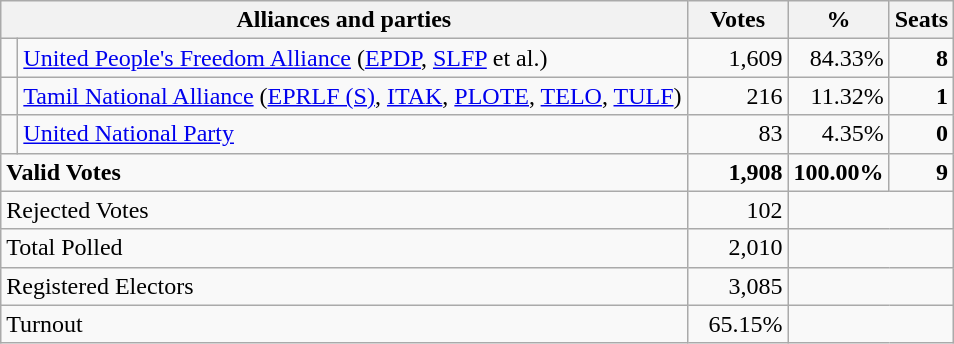<table class="wikitable" border="1" style="text-align:right;">
<tr>
<th valign=bottom align=left colspan=2>Alliances and parties</th>
<th valign=bottom align=center width="60">Votes</th>
<th valign=bottom align=center width="50">%</th>
<th valign=bottom align=center>Seats</th>
</tr>
<tr>
<td bgcolor=> </td>
<td align=left><a href='#'>United People's Freedom Alliance</a> (<a href='#'>EPDP</a>, <a href='#'>SLFP</a> et al.)</td>
<td>1,609</td>
<td>84.33%</td>
<td><strong>8</strong></td>
</tr>
<tr>
<td bgcolor=> </td>
<td align=left><a href='#'>Tamil National Alliance</a> (<a href='#'>EPRLF (S)</a>, <a href='#'>ITAK</a>, <a href='#'>PLOTE</a>, <a href='#'>TELO</a>, <a href='#'>TULF</a>)</td>
<td>216</td>
<td>11.32%</td>
<td><strong>1</strong></td>
</tr>
<tr>
<td bgcolor=> </td>
<td align=left><a href='#'>United National Party</a></td>
<td>83</td>
<td>4.35%</td>
<td><strong>0</strong></td>
</tr>
<tr>
<td colspan=2 align=left><strong>Valid Votes</strong></td>
<td><strong>1,908</strong></td>
<td><strong>100.00%</strong></td>
<td><strong>9</strong></td>
</tr>
<tr>
<td colspan=2 align=left>Rejected Votes</td>
<td>102</td>
<td colspan=2></td>
</tr>
<tr>
<td colspan=2 align=left>Total Polled</td>
<td>2,010</td>
<td colspan=2></td>
</tr>
<tr>
<td colspan=2 align=left>Registered Electors</td>
<td>3,085</td>
<td colspan=2></td>
</tr>
<tr>
<td colspan=2 align=left>Turnout</td>
<td>65.15%</td>
<td colspan=2></td>
</tr>
</table>
